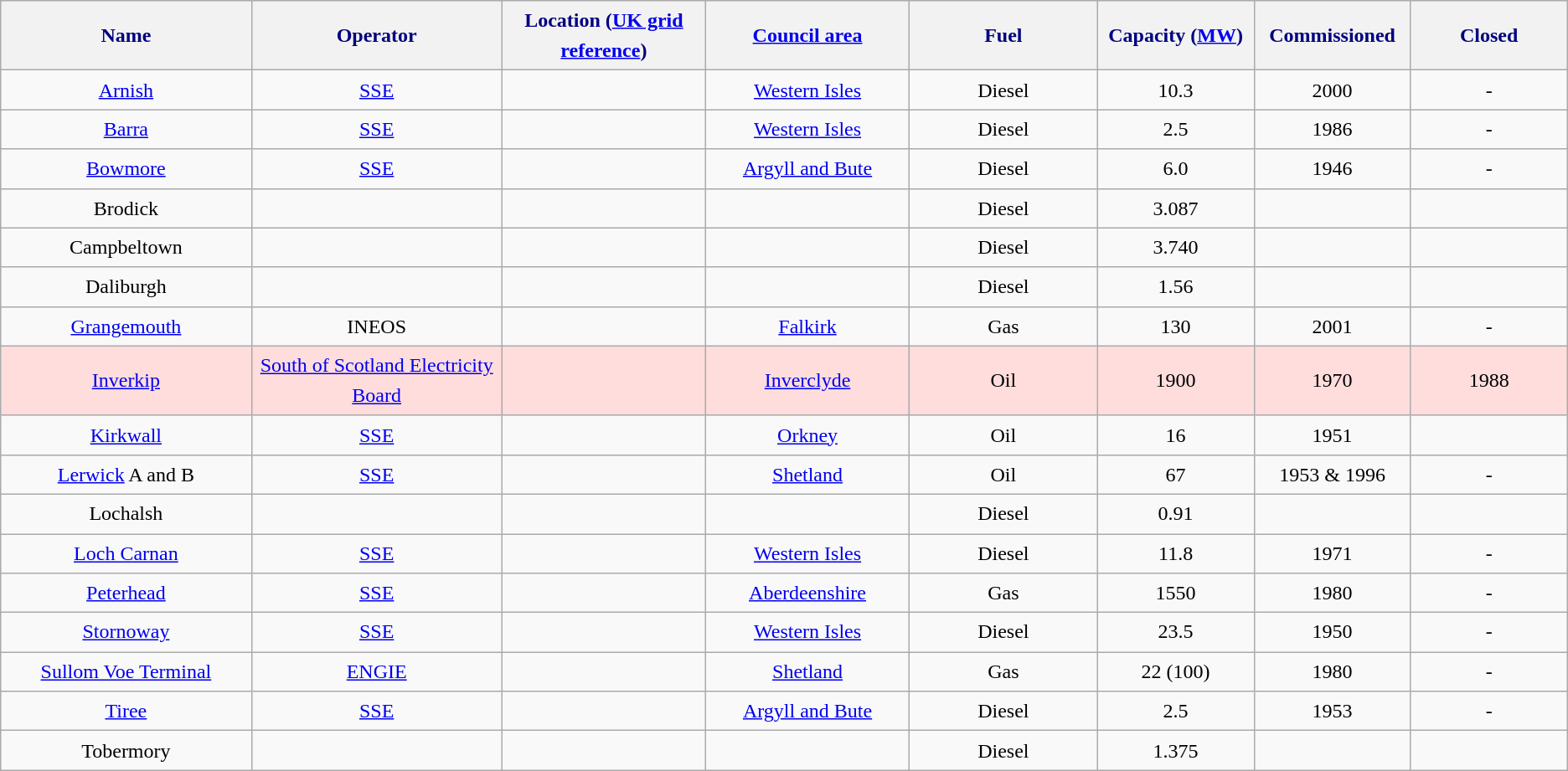<table class="wikitable sortable" style="font-size:100%;border:0px;text-align:center;line-height:150%;">
<tr>
<th style="background: #f2f2f2; color: #000080" height="17" width="16%">Name</th>
<th style="background: #f2f2f2; color: #000080" height="17" width="16%">Operator</th>
<th style="background: #f2f2f2; color: #000080" height="17" width="13%" class="unsortable">Location (<a href='#'>UK grid reference</a>)</th>
<th style="background: #f2f2f2; color: #000080" height="17" width="13%"><a href='#'>Council area</a></th>
<th style="background: #f2f2f2; color: #000080" height="17" width="12%">Fuel</th>
<th style="background: #f2f2f2; color: #000080" height="17" width="10%">Capacity (<a href='#'>MW</a>)</th>
<th style="background: #f2f2f2; color: #000080" height="17" width="10%">Commissioned</th>
<th style="background: #f2f2f2; color: #000080" height="17" width="10%">Closed</th>
</tr>
<tr>
<td><a href='#'>Arnish</a></td>
<td><a href='#'>SSE</a></td>
<td></td>
<td><a href='#'>Western Isles</a></td>
<td>Diesel</td>
<td>10.3</td>
<td>2000</td>
<td>-</td>
</tr>
<tr>
<td><a href='#'>Barra</a></td>
<td><a href='#'>SSE</a></td>
<td></td>
<td><a href='#'>Western Isles</a></td>
<td>Diesel</td>
<td>2.5</td>
<td>1986</td>
<td>-</td>
</tr>
<tr>
<td><a href='#'>Bowmore</a></td>
<td><a href='#'>SSE</a></td>
<td></td>
<td><a href='#'>Argyll and Bute</a></td>
<td>Diesel</td>
<td>6.0</td>
<td>1946</td>
<td>-</td>
</tr>
<tr>
<td>Brodick</td>
<td></td>
<td></td>
<td></td>
<td>Diesel</td>
<td>3.087</td>
<td></td>
<td></td>
</tr>
<tr>
<td>Campbeltown</td>
<td></td>
<td></td>
<td></td>
<td>Diesel</td>
<td>3.740</td>
<td></td>
<td></td>
</tr>
<tr>
<td>Daliburgh</td>
<td></td>
<td></td>
<td></td>
<td>Diesel</td>
<td>1.56</td>
<td></td>
<td></td>
</tr>
<tr>
<td><a href='#'>Grangemouth</a></td>
<td>INEOS</td>
<td></td>
<td><a href='#'>Falkirk</a></td>
<td>Gas</td>
<td>130</td>
<td>2001</td>
<td>-</td>
</tr>
<tr style="background: #FFDDDD">
<td><a href='#'>Inverkip</a></td>
<td><a href='#'>South of Scotland Electricity Board</a></td>
<td></td>
<td><a href='#'>Inverclyde</a></td>
<td>Oil</td>
<td>1900</td>
<td>1970</td>
<td>1988</td>
</tr>
<tr>
<td><a href='#'>Kirkwall</a></td>
<td><a href='#'>SSE</a></td>
<td></td>
<td><a href='#'>Orkney</a></td>
<td>Oil</td>
<td>16</td>
<td>1951</td>
<td></td>
</tr>
<tr>
<td><a href='#'>Lerwick</a> A and B</td>
<td><a href='#'>SSE</a></td>
<td></td>
<td><a href='#'>Shetland</a></td>
<td>Oil</td>
<td>67</td>
<td>1953 & 1996</td>
<td>-</td>
</tr>
<tr>
<td>Lochalsh</td>
<td></td>
<td></td>
<td></td>
<td>Diesel</td>
<td>0.91</td>
<td></td>
<td></td>
</tr>
<tr>
<td><a href='#'>Loch Carnan</a></td>
<td><a href='#'>SSE</a></td>
<td></td>
<td><a href='#'>Western Isles</a></td>
<td>Diesel</td>
<td>11.8</td>
<td>1971</td>
<td>-</td>
</tr>
<tr>
<td><a href='#'>Peterhead</a></td>
<td><a href='#'>SSE</a></td>
<td></td>
<td><a href='#'>Aberdeenshire</a></td>
<td>Gas</td>
<td>1550</td>
<td>1980</td>
<td>-</td>
</tr>
<tr>
<td><a href='#'>Stornoway</a></td>
<td><a href='#'>SSE</a></td>
<td></td>
<td><a href='#'>Western Isles</a></td>
<td>Diesel</td>
<td>23.5</td>
<td>1950</td>
<td>-</td>
</tr>
<tr>
<td><a href='#'>Sullom Voe Terminal</a></td>
<td><a href='#'>ENGIE</a></td>
<td></td>
<td><a href='#'>Shetland</a></td>
<td>Gas</td>
<td>22 (100)</td>
<td>1980</td>
<td>-</td>
</tr>
<tr>
<td><a href='#'>Tiree</a></td>
<td><a href='#'>SSE</a></td>
<td></td>
<td><a href='#'>Argyll and Bute</a></td>
<td>Diesel</td>
<td>2.5</td>
<td>1953</td>
<td>-</td>
</tr>
<tr>
<td>Tobermory</td>
<td></td>
<td></td>
<td></td>
<td>Diesel</td>
<td>1.375</td>
<td></td>
<td></td>
</tr>
</table>
